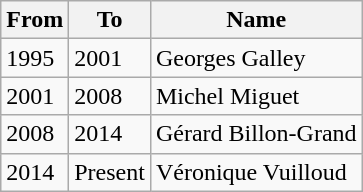<table class="wikitable">
<tr>
<th>From</th>
<th>To</th>
<th>Name</th>
</tr>
<tr>
<td>1995</td>
<td>2001</td>
<td>Georges Galley</td>
</tr>
<tr>
<td>2001</td>
<td>2008</td>
<td>Michel Miguet</td>
</tr>
<tr>
<td>2008</td>
<td>2014</td>
<td>Gérard Billon-Grand</td>
</tr>
<tr>
<td>2014</td>
<td>Present</td>
<td>Véronique Vuilloud</td>
</tr>
</table>
